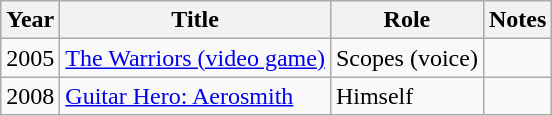<table class="wikitable">
<tr>
<th>Year</th>
<th>Title</th>
<th>Role</th>
<th>Notes</th>
</tr>
<tr>
<td>2005</td>
<td><a href='#'>The Warriors (video game)</a></td>
<td>Scopes (voice)</td>
<td></td>
</tr>
<tr>
<td>2008</td>
<td><a href='#'>Guitar Hero: Aerosmith</a></td>
<td>Himself</td>
<td></td>
</tr>
</table>
